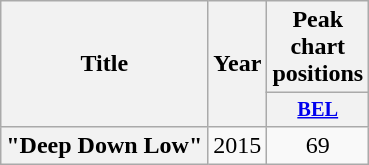<table class="wikitable plainrowheaders" style="text-align:center;">
<tr>
<th rowspan="2" scope="col">Title</th>
<th rowspan="2" scope="col">Year</th>
<th scope="col">Peak chart positions</th>
</tr>
<tr>
<th scope="col" style="width:3em;font-size:85%;"><a href='#'>BEL</a><br></th>
</tr>
<tr>
<th scope="row">"Deep Down Low"</th>
<td>2015</td>
<td>69</td>
</tr>
</table>
